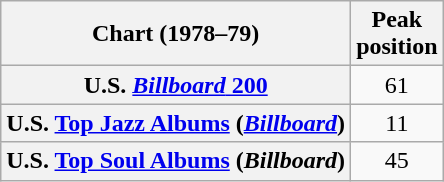<table class="wikitable sortable plainrowheaders">
<tr>
<th scope="col">Chart (1978–79)</th>
<th scope="col">Peak<br>position</th>
</tr>
<tr>
<th scope="row">U.S. <a href='#'><em>Billboard</em> 200</a></th>
<td align="center">61</td>
</tr>
<tr>
<th scope="row">U.S. <a href='#'>Top Jazz Albums</a> (<em><a href='#'>Billboard</a></em>)</th>
<td align="center">11</td>
</tr>
<tr>
<th scope="row">U.S. <a href='#'>Top Soul Albums</a> (<em>Billboard</em>)</th>
<td align="center">45</td>
</tr>
</table>
